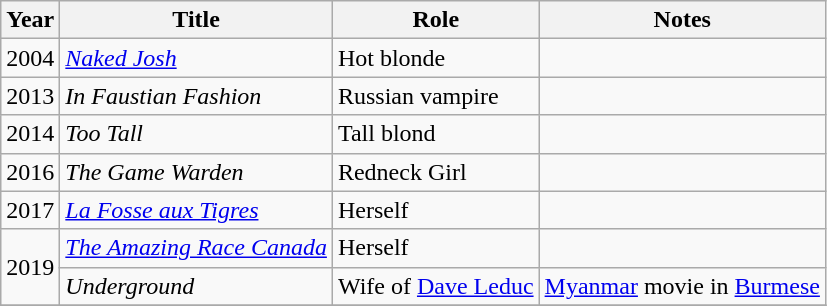<table class="wikitable sortable">
<tr>
<th>Year</th>
<th>Title</th>
<th>Role</th>
<th class="unsortable">Notes</th>
</tr>
<tr>
<td>2004</td>
<td><em><a href='#'>Naked Josh</a></em></td>
<td>Hot blonde</td>
<td></td>
</tr>
<tr>
<td>2013</td>
<td><em>In Faustian Fashion</em></td>
<td>Russian vampire</td>
<td></td>
</tr>
<tr>
<td>2014</td>
<td><em>Too Tall</em></td>
<td>Tall blond</td>
<td></td>
</tr>
<tr>
<td>2016</td>
<td><em>The Game Warden</em></td>
<td>Redneck Girl</td>
<td></td>
</tr>
<tr>
<td>2017</td>
<td><em><a href='#'>La Fosse aux Tigres</a></em></td>
<td>Herself</td>
<td></td>
</tr>
<tr>
<td rowspan=2>2019</td>
<td><em><a href='#'>The Amazing Race Canada</a></em></td>
<td>Herself</td>
<td></td>
</tr>
<tr>
<td><em>Underground</em></td>
<td>Wife of <a href='#'>Dave Leduc</a></td>
<td><a href='#'>Myanmar</a> movie in <a href='#'>Burmese</a></td>
</tr>
<tr>
</tr>
</table>
